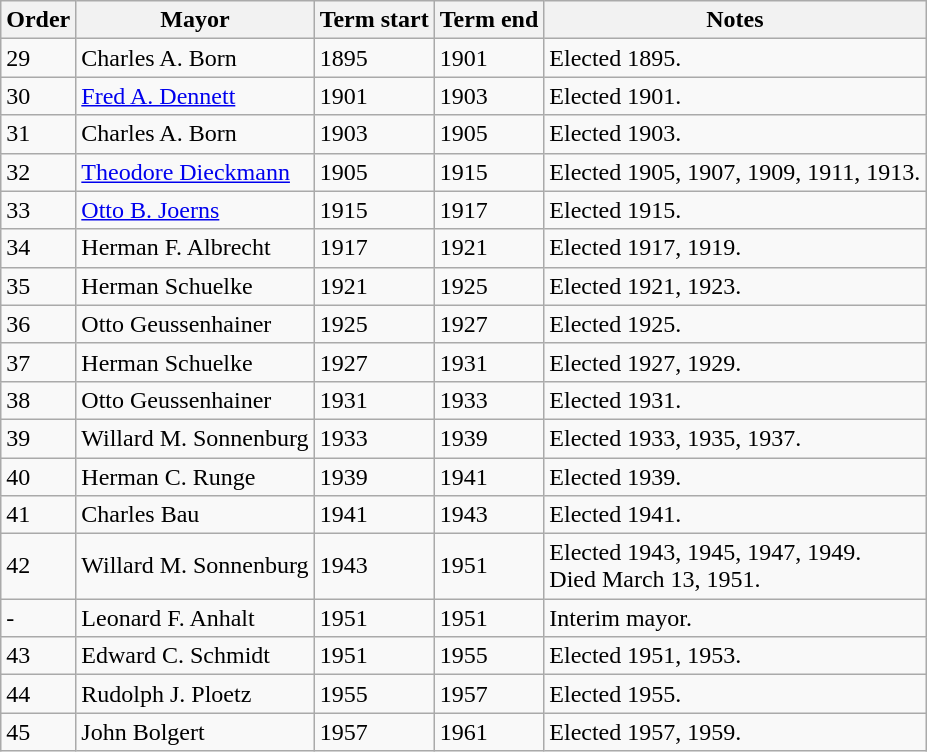<table class="wikitable">
<tr>
<th>Order</th>
<th>Mayor</th>
<th>Term start</th>
<th>Term end</th>
<th>Notes</th>
</tr>
<tr>
<td>29</td>
<td>Charles A. Born</td>
<td>1895</td>
<td>1901</td>
<td>Elected 1895.</td>
</tr>
<tr>
<td>30</td>
<td><a href='#'>Fred A. Dennett</a></td>
<td>1901</td>
<td>1903</td>
<td>Elected 1901.</td>
</tr>
<tr>
<td>31</td>
<td>Charles A. Born</td>
<td>1903</td>
<td>1905</td>
<td>Elected 1903.</td>
</tr>
<tr>
<td>32</td>
<td><a href='#'>Theodore Dieckmann</a></td>
<td>1905</td>
<td>1915</td>
<td>Elected 1905, 1907, 1909, 1911, 1913.</td>
</tr>
<tr>
<td>33</td>
<td><a href='#'>Otto B. Joerns</a></td>
<td>1915</td>
<td>1917</td>
<td>Elected 1915.</td>
</tr>
<tr>
<td>34</td>
<td>Herman F. Albrecht</td>
<td>1917</td>
<td>1921</td>
<td>Elected 1917, 1919.</td>
</tr>
<tr>
<td>35</td>
<td>Herman Schuelke</td>
<td>1921</td>
<td>1925</td>
<td>Elected 1921, 1923.</td>
</tr>
<tr>
<td>36</td>
<td>Otto Geussenhainer</td>
<td>1925</td>
<td>1927</td>
<td>Elected 1925.</td>
</tr>
<tr>
<td>37</td>
<td>Herman Schuelke</td>
<td>1927</td>
<td>1931</td>
<td>Elected 1927, 1929.</td>
</tr>
<tr>
<td>38</td>
<td>Otto Geussenhainer</td>
<td>1931</td>
<td>1933</td>
<td>Elected 1931.</td>
</tr>
<tr>
<td>39</td>
<td>Willard M. Sonnenburg</td>
<td>1933</td>
<td>1939</td>
<td>Elected 1933, 1935, 1937.</td>
</tr>
<tr>
<td>40</td>
<td>Herman C. Runge</td>
<td>1939</td>
<td>1941</td>
<td>Elected 1939.</td>
</tr>
<tr>
<td>41</td>
<td>Charles Bau</td>
<td>1941</td>
<td>1943</td>
<td>Elected 1941.</td>
</tr>
<tr>
<td>42</td>
<td>Willard M. Sonnenburg</td>
<td>1943</td>
<td>1951</td>
<td>Elected 1943, 1945, 1947, 1949.<br>Died March 13, 1951.</td>
</tr>
<tr>
<td>-</td>
<td>Leonard F. Anhalt</td>
<td>1951</td>
<td>1951</td>
<td>Interim mayor.</td>
</tr>
<tr>
<td>43</td>
<td>Edward C. Schmidt</td>
<td>1951</td>
<td>1955</td>
<td>Elected 1951, 1953.</td>
</tr>
<tr>
<td>44</td>
<td>Rudolph J. Ploetz</td>
<td>1955</td>
<td>1957</td>
<td>Elected 1955.</td>
</tr>
<tr>
<td>45</td>
<td>John Bolgert</td>
<td>1957</td>
<td>1961</td>
<td>Elected 1957, 1959.</td>
</tr>
</table>
